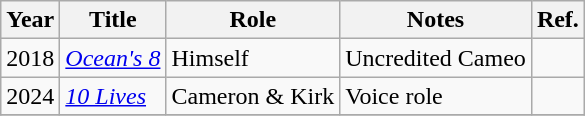<table class="wikitable sortable">
<tr>
<th>Year</th>
<th>Title</th>
<th>Role</th>
<th class="unsortable">Notes</th>
<th>Ref.</th>
</tr>
<tr>
<td>2018</td>
<td><em><a href='#'>Ocean's 8</a></em></td>
<td>Himself</td>
<td>Uncredited Cameo</td>
<td></td>
</tr>
<tr>
<td>2024</td>
<td><em><a href='#'>10 Lives</a></em></td>
<td>Cameron & Kirk</td>
<td>Voice role</td>
<td></td>
</tr>
<tr>
</tr>
</table>
